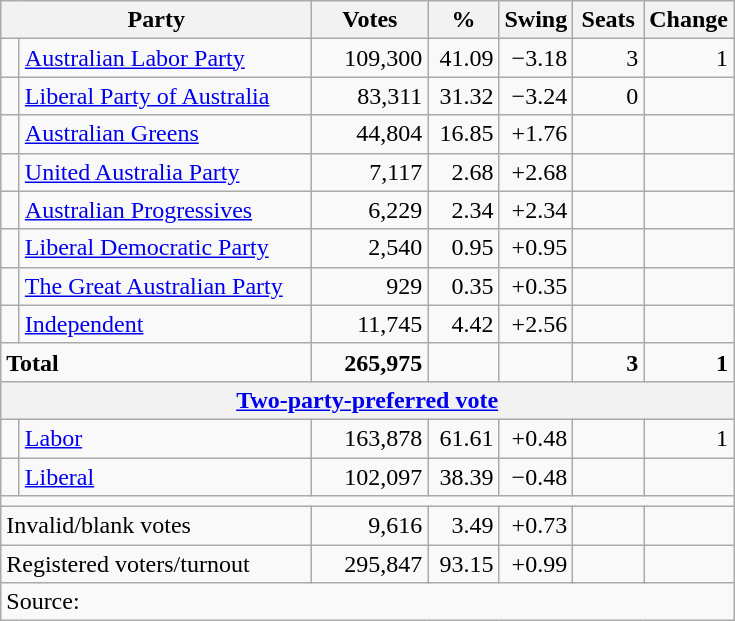<table class="wikitable">
<tr>
<th style="width:200px" colspan=2>Party</th>
<th style="width:70px; text-align:center;">Votes</th>
<th style="width:40px; text-align:center;">%</th>
<th style="width:40px; text-align:center;">Swing</th>
<th style="width:40px; text-align:center;">Seats</th>
<th style="width:40px; text-align:center;">Change</th>
</tr>
<tr>
<td> </td>
<td><a href='#'>Australian Labor Party</a></td>
<td align=right>109,300</td>
<td align=right>41.09</td>
<td align=right>−3.18</td>
<td align=right>3</td>
<td align=right> 1</td>
</tr>
<tr>
<td> </td>
<td><a href='#'>Liberal Party of Australia</a></td>
<td align=right>83,311</td>
<td align=right>31.32</td>
<td align=right>−3.24</td>
<td align=right>0</td>
<td align=right></td>
</tr>
<tr>
<td> </td>
<td><a href='#'>Australian Greens</a></td>
<td align=right>44,804</td>
<td align=right>16.85</td>
<td align=right>+1.76</td>
<td align=right></td>
<td align=right></td>
</tr>
<tr>
<td> </td>
<td><a href='#'>United Australia Party</a></td>
<td align=right>7,117</td>
<td align=right>2.68</td>
<td align=right>+2.68</td>
<td align=right></td>
<td align=right></td>
</tr>
<tr>
<td> </td>
<td><a href='#'>Australian Progressives</a></td>
<td align=right>6,229</td>
<td align=right>2.34</td>
<td align=right>+2.34</td>
<td align=right></td>
<td align=right></td>
</tr>
<tr>
<td> </td>
<td><a href='#'>Liberal Democratic Party</a></td>
<td align=right>2,540</td>
<td align=right>0.95</td>
<td align=right>+0.95</td>
<td align=right></td>
<td align=right></td>
</tr>
<tr>
<td> </td>
<td><a href='#'>The Great Australian Party</a></td>
<td align=right>929</td>
<td align=right>0.35</td>
<td align=right>+0.35</td>
<td align=right></td>
<td align=right></td>
</tr>
<tr>
<td> </td>
<td><a href='#'>Independent</a></td>
<td align=right>11,745</td>
<td align=right>4.42</td>
<td align=right>+2.56</td>
<td align=right></td>
<td align=right></td>
</tr>
<tr>
<td align=left colspan=2><strong>Total</strong></td>
<td align=right><strong>265,975</strong></td>
<td align=right></td>
<td align=right></td>
<td align=right><strong>3</strong></td>
<td align=right> <strong>1</strong></td>
</tr>
<tr>
<th colspan="7"><a href='#'>Two-party-preferred vote</a></th>
</tr>
<tr>
<td> </td>
<td style="text-align:left;"><a href='#'>Labor</a></td>
<td align=right>163,878</td>
<td align=right>61.61</td>
<td align=right>+0.48</td>
<td align=right></td>
<td align=right> 1</td>
</tr>
<tr>
<td> </td>
<td style="text-align:left;"><a href='#'>Liberal</a></td>
<td align=right>102,097</td>
<td align=right>38.39</td>
<td align=right>−0.48</td>
<td align=right></td>
<td align=right></td>
</tr>
<tr>
<td colspan="7"></td>
</tr>
<tr>
<td align=left colspan=2>Invalid/blank votes</td>
<td align=right>9,616</td>
<td align=right>3.49</td>
<td align=right>+0.73</td>
<td></td>
<td></td>
</tr>
<tr>
<td align=left colspan=2>Registered voters/turnout</td>
<td align=right>295,847</td>
<td align=right>93.15</td>
<td align=right>+0.99</td>
<td></td>
<td></td>
</tr>
<tr>
<td align=left colspan=7>Source: </td>
</tr>
</table>
